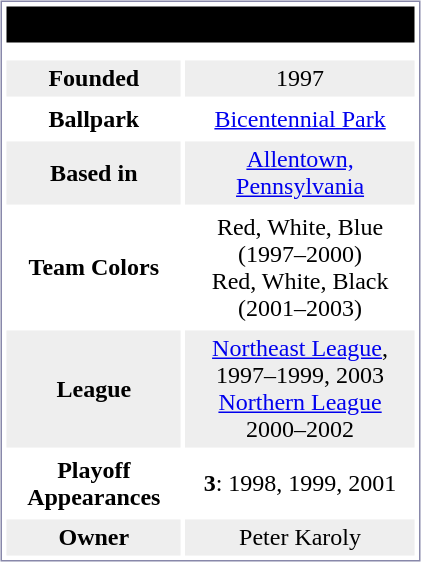<table style="margin:5px; border:1px solid #8888AA;" align=right cellpadding=3 cellspacing=3 width=280>
<tr align="center" bgcolor="black">
<td colspan=2><span><strong>Allentown Ambassadors</strong></span></td>
</tr>
<tr align="center">
<td colspan=2></td>
</tr>
<tr align="center" bgcolor="#eeeeee">
<td><strong>Founded</strong></td>
<td>1997</td>
</tr>
<tr align="center">
<td><strong>Ballpark</strong></td>
<td><a href='#'>Bicentennial Park</a></td>
</tr>
<tr align="center" bgcolor="#eeeeee">
<td><strong>Based in</strong></td>
<td><a href='#'>Allentown, Pennsylvania</a></td>
</tr>
<tr align="center">
<td><strong>Team Colors</strong></td>
<td>Red, White, Blue (1997–2000)<br>Red, White, Black (2001–2003)</td>
</tr>
<tr align="center" bgcolor="#eeeeee">
<td><strong>League</strong></td>
<td><a href='#'>Northeast League</a>, 1997–1999, 2003<br><a href='#'>Northern League</a> 2000–2002</td>
</tr>
<tr align="center">
<td><strong>Playoff Appearances</strong></td>
<td><strong>3</strong>: 1998, 1999, 2001</td>
</tr>
<tr align="center" bgcolor="#eeeeee">
<td><strong>Owner</strong></td>
<td>Peter Karoly</td>
</tr>
</table>
